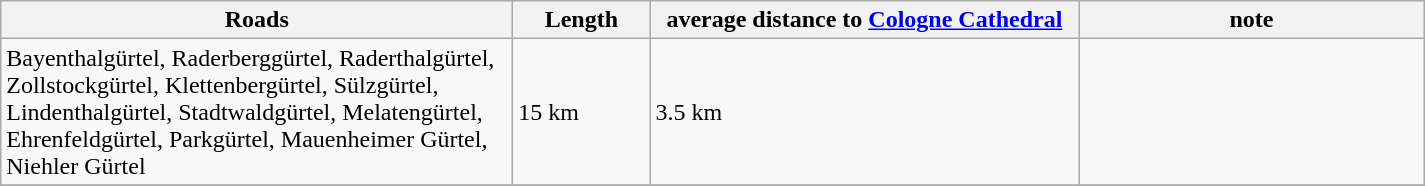<table class="wikitable" width=950>
<tr>
<th width="300px">Roads</th>
<th width="75px">Length</th>
<th width="250px">average distance to <a href='#'>Cologne Cathedral</a></th>
<th width="200px">note</th>
</tr>
<tr>
<td>Bayenthalgürtel, Raderberggürtel, Raderthalgürtel, Zollstockgürtel, Klettenbergürtel, Sülzgürtel, Lindenthalgürtel, Stadtwaldgürtel, Melatengürtel, Ehrenfeldgürtel, Parkgürtel, Mauenheimer Gürtel, Niehler Gürtel</td>
<td>15 km</td>
<td>3.5 km</td>
<td></td>
</tr>
<tr>
</tr>
</table>
